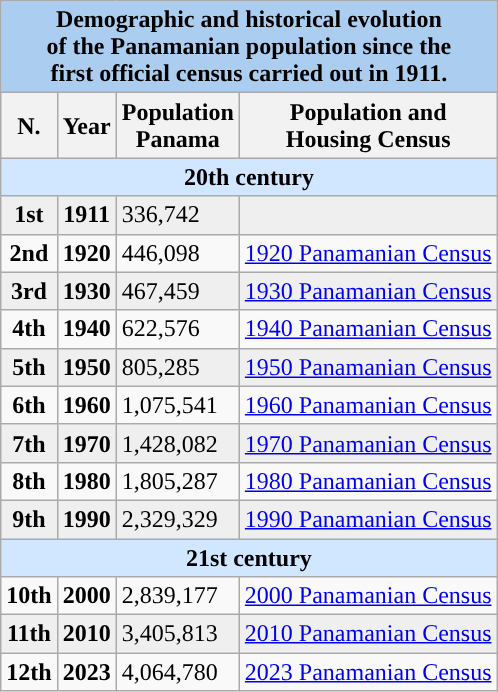<table class="wikitable">
<tr>
<th colspan= "4" style="text-align:center; background:#abcdef;">Demographic and historical evolution <br>of the Panamanian population since the <br> first official census carried out in 1911.</th>
</tr>
<tr>
<th>N.</th>
<th>Year</th>
<th>Population<br>Panama</th>
<th>Population and <br> Housing Census</th>
</tr>
<tr align="center">
<td colspan="4" style="background:#D0E7FF"><strong>20th century</strong></td>
</tr>
<tr align="center" style="background:#efefef; color:black">
<td><strong>1st</strong></td>
<td><strong>1911</strong></td>
<td align="left">  336,742</td>
<td></td>
</tr>
<tr align="center">
<td><strong>2nd</strong></td>
<td><strong>1920</strong></td>
<td align="left"> 446,098</td>
<td><a href='#'>1920 Panamanian Census</a></td>
</tr>
<tr align="center" style="background:#efefef; color:black">
<td><strong>3rd</strong></td>
<td><strong>1930</strong></td>
<td align="left"> 467,459</td>
<td><a href='#'>1930 Panamanian Census</a></td>
</tr>
<tr align="center">
<td><strong>4th</strong></td>
<td><strong>1940</strong></td>
<td align="left">  622,576</td>
<td><a href='#'>1940 Panamanian Census</a></td>
</tr>
<tr align="center" style="background:#efefef; color:black">
<td><strong>5th</strong></td>
<td><strong>1950</strong></td>
<td align="left"> 805,285</td>
<td><a href='#'>1950 Panamanian Census</a></td>
</tr>
<tr align="center">
<td><strong>6th</strong></td>
<td><strong>1960</strong></td>
<td align="left"> 1,075,541</td>
<td><a href='#'>1960 Panamanian Census</a></td>
</tr>
<tr align="center" style="background:#efefef; color:black">
<td><strong>7th</strong></td>
<td><strong>1970</strong></td>
<td align="left"> 1,428,082</td>
<td><a href='#'>1970 Panamanian Census</a></td>
</tr>
<tr align="center">
<td><strong>8th</strong></td>
<td><strong>1980</strong></td>
<td align="left"> 1,805,287</td>
<td><a href='#'>1980 Panamanian Census</a></td>
</tr>
<tr align="center" style="background:#efefef; color:black">
<td><strong>9th</strong></td>
<td><strong>1990</strong></td>
<td align="left"> 2,329,329</td>
<td><a href='#'>1990 Panamanian Census</a></td>
</tr>
<tr align="center">
<td colspan="4" style="background:#D0E7FF"><strong>21st century</strong></td>
</tr>
<tr align="center">
<td><strong>10th</strong></td>
<td><strong>2000</strong></td>
<td align="left"> 2,839,177</td>
<td><a href='#'>2000 Panamanian Census</a></td>
</tr>
<tr align="center" style="background:#efefef; color:black">
<td><strong>11th</strong></td>
<td><strong>2010</strong></td>
<td align="left"> 3,405,813</td>
<td><a href='#'>2010 Panamanian Census</a></td>
</tr>
<tr align="center">
<td><strong>12th</strong></td>
<td><strong>2023</strong></td>
<td align="left"> 4,064,780</td>
<td><a href='#'>2023 Panamanian Census</a></td>
</tr>
</table>
